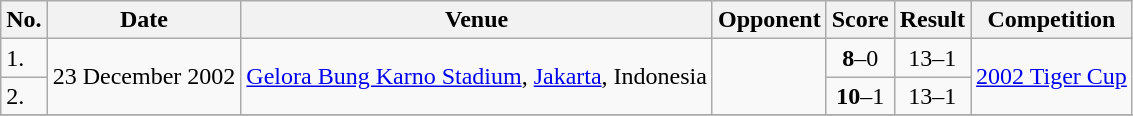<table class="wikitable">
<tr>
<th>No.</th>
<th>Date</th>
<th>Venue</th>
<th>Opponent</th>
<th>Score</th>
<th>Result</th>
<th>Competition</th>
</tr>
<tr>
<td>1.</td>
<td rowspan=2>23 December 2002</td>
<td rowspan=2><a href='#'>Gelora Bung Karno Stadium</a>, <a href='#'>Jakarta</a>, Indonesia</td>
<td rowspan=2></td>
<td align=center><strong>8</strong>–0</td>
<td align=center>13–1</td>
<td rowspan=2><a href='#'>2002 Tiger Cup</a></td>
</tr>
<tr>
<td>2.</td>
<td align=center><strong>10</strong>–1</td>
<td align=center>13–1</td>
</tr>
<tr>
</tr>
</table>
